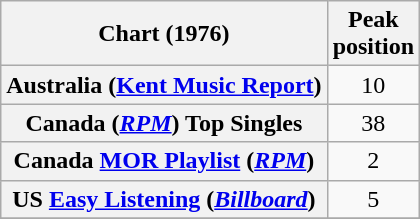<table class="wikitable sortable plainrowheaders">
<tr>
<th>Chart (1976)</th>
<th>Peak<br>position</th>
</tr>
<tr>
<th scope="row">Australia (<a href='#'>Kent Music Report</a>)</th>
<td align="center">10</td>
</tr>
<tr>
<th scope="row">Canada (<em><a href='#'>RPM</a></em>) Top Singles</th>
<td align="center">38</td>
</tr>
<tr>
<th scope="row">Canada <a href='#'>MOR Playlist</a> (<em><a href='#'>RPM</a></em>)</th>
<td align="center">2</td>
</tr>
<tr>
<th scope="row">US <a href='#'>Easy Listening</a> (<em><a href='#'>Billboard</a></em>)</th>
<td align="center">5</td>
</tr>
<tr>
</tr>
</table>
